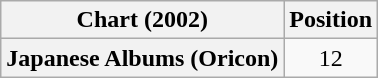<table class="wikitable plainrowheaders" style="text-align:center">
<tr>
<th scope="col">Chart (2002)</th>
<th scope="col">Position</th>
</tr>
<tr>
<th scope="row">Japanese Albums (Oricon)</th>
<td>12</td>
</tr>
</table>
